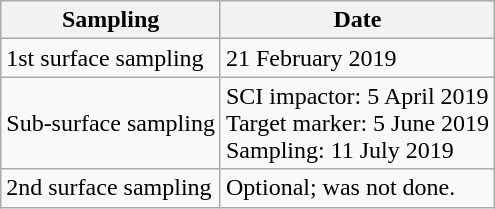<table class="wikitable floatright">
<tr>
<th>Sampling</th>
<th>Date</th>
</tr>
<tr>
<td>1st surface sampling</td>
<td>21 February 2019</td>
</tr>
<tr>
<td>Sub-surface sampling</td>
<td>SCI impactor: 5 April 2019<br>Target marker: 5 June 2019<br>Sampling: 11 July 2019</td>
</tr>
<tr>
<td>2nd surface sampling</td>
<td>Optional; was not done.</td>
</tr>
</table>
